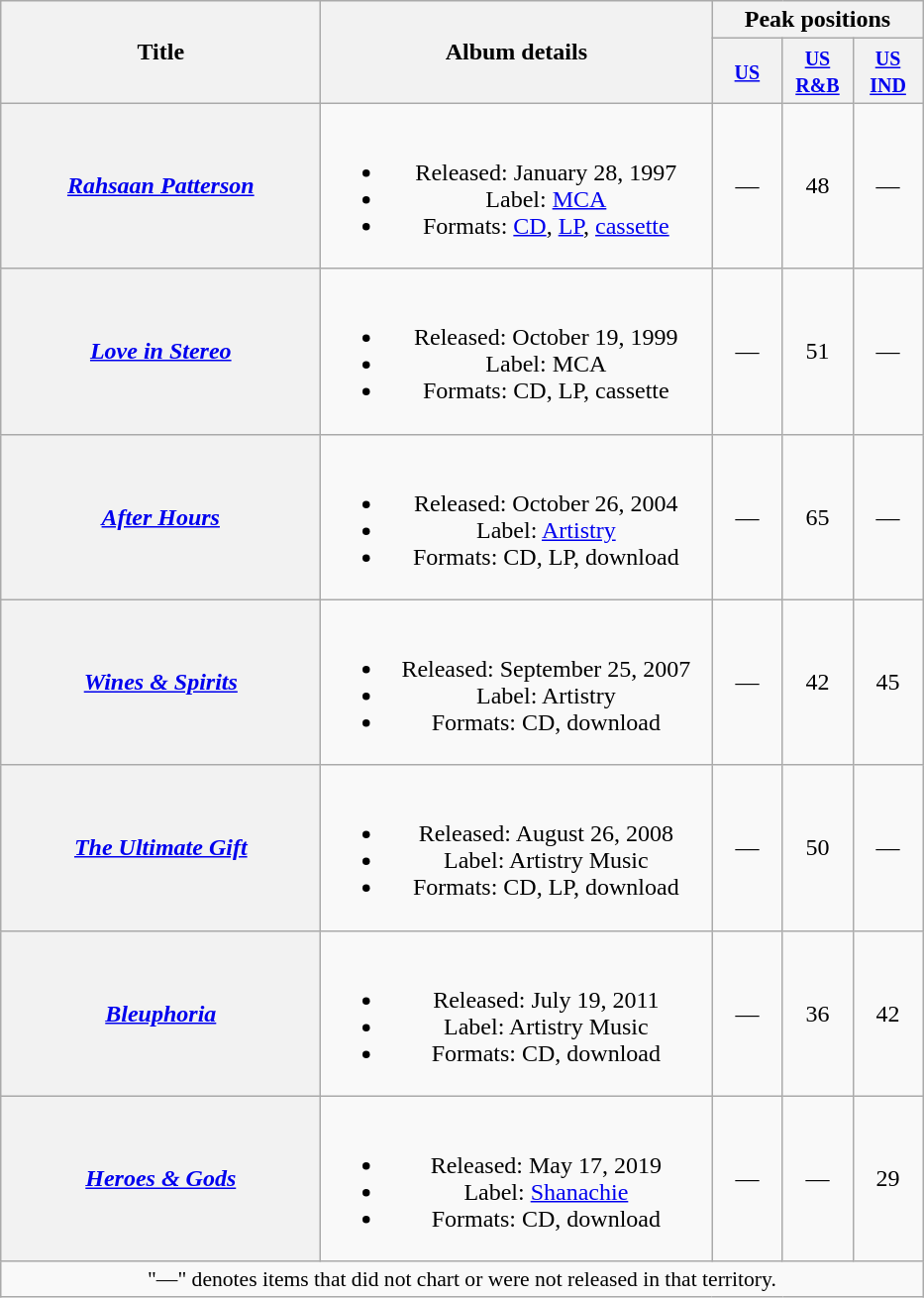<table class="wikitable plainrowheaders" style="text-align:center;" border="1">
<tr>
<th scope="col" rowspan="2" style="width:13em;">Title</th>
<th scope="col" rowspan="2" style="width:16em;">Album details</th>
<th scope="col" colspan="3">Peak positions</th>
</tr>
<tr>
<th width="40" align="center"><small><a href='#'>US</a></small><br></th>
<th width=40 align=center><small><a href='#'>US R&B</a></small><br></th>
<th width=40 align=center><small><a href='#'>US <br>IND</a></small><br></th>
</tr>
<tr>
<th scope="row"><em><a href='#'>Rahsaan Patterson</a></em></th>
<td><br><ul><li>Released: January 28, 1997</li><li>Label: <a href='#'>MCA</a></li><li>Formats: <a href='#'>CD</a>, <a href='#'>LP</a>, <a href='#'>cassette</a></li></ul></td>
<td>—</td>
<td>48</td>
<td>—</td>
</tr>
<tr>
<th scope="row"><em><a href='#'>Love in Stereo</a></em></th>
<td><br><ul><li>Released: October 19, 1999</li><li>Label: MCA</li><li>Formats: CD, LP, cassette</li></ul></td>
<td>—</td>
<td>51</td>
<td>—</td>
</tr>
<tr>
<th scope="row"><em><a href='#'>After Hours</a></em></th>
<td><br><ul><li>Released: October 26, 2004</li><li>Label: <a href='#'>Artistry</a></li><li>Formats: CD, LP, download</li></ul></td>
<td>—</td>
<td>65</td>
<td>—</td>
</tr>
<tr>
<th scope="row"><em><a href='#'>Wines & Spirits</a></em></th>
<td><br><ul><li>Released: September 25, 2007</li><li>Label: Artistry</li><li>Formats: CD, download</li></ul></td>
<td>—</td>
<td>42</td>
<td>45</td>
</tr>
<tr>
<th scope="row"><em><a href='#'>The Ultimate Gift</a></em></th>
<td><br><ul><li>Released: August 26, 2008</li><li>Label: Artistry Music</li><li>Formats: CD, LP, download</li></ul></td>
<td>—</td>
<td>50</td>
<td>—</td>
</tr>
<tr>
<th scope="row"><em><a href='#'>Bleuphoria</a></em></th>
<td><br><ul><li>Released: July 19, 2011</li><li>Label: Artistry Music</li><li>Formats: CD, download</li></ul></td>
<td>—</td>
<td>36</td>
<td>42</td>
</tr>
<tr>
<th scope="row"><em><a href='#'>Heroes & Gods</a></em></th>
<td><br><ul><li>Released: May 17, 2019</li><li>Label: <a href='#'>Shanachie</a></li><li>Formats: CD, download</li></ul></td>
<td>—</td>
<td>—</td>
<td>29</td>
</tr>
<tr>
<td align="center" colspan="15" style="font-size:90%">"—" denotes items that did not chart or were not released in that territory.</td>
</tr>
</table>
